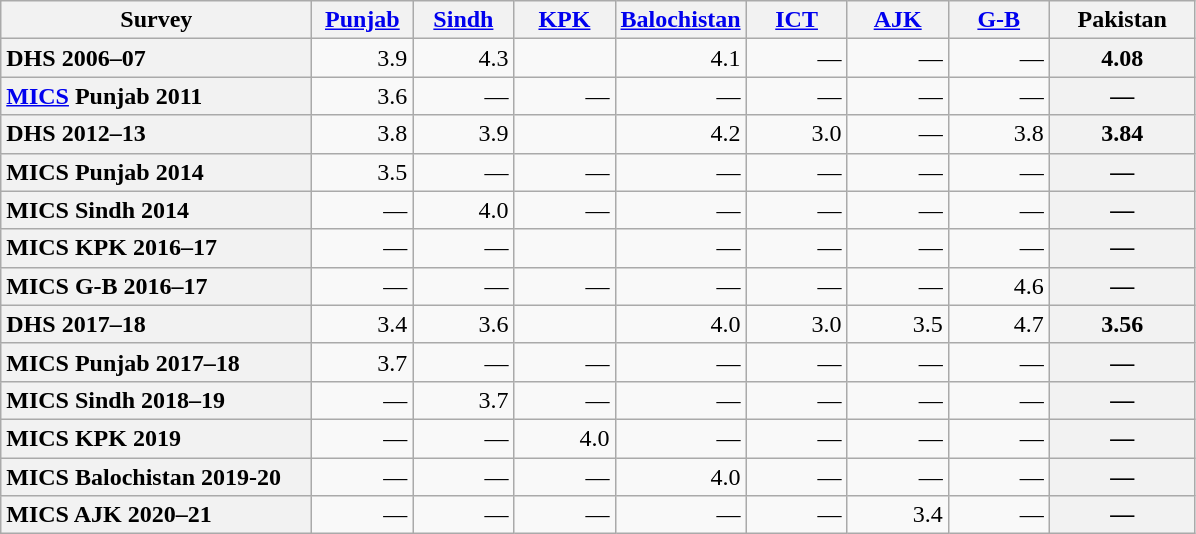<table class="wikitable" style=text-align:right>
<tr class=static-row-header style=vertical-align:bottom>
<th width="200">Survey</th>
<th width="60"><a href='#'>Punjab</a></th>
<th width="60"><a href='#'>Sindh</a></th>
<th width="60"><a href='#'>KPK</a></th>
<th width="60"><a href='#'>Balochistan</a></th>
<th width="60"><a href='#'>ICT</a></th>
<th width="60"><a href='#'>AJK</a></th>
<th width="60"><a href='#'>G-B</a></th>
<th width="90">Pakistan</th>
</tr>
<tr>
<th style=text-align:left>DHS 2006–07</th>
<td>3.9</td>
<td>4.3</td>
<td></td>
<td>4.1</td>
<td>—</td>
<td>—</td>
<td>—</td>
<th>4.08</th>
</tr>
<tr>
<th style=text-align:left><a href='#'>MICS</a> Punjab 2011</th>
<td>3.6</td>
<td>—</td>
<td>—</td>
<td>—</td>
<td>—</td>
<td>—</td>
<td>—</td>
<th>—</th>
</tr>
<tr>
<th style=text-align:left>DHS 2012–13</th>
<td>3.8</td>
<td>3.9</td>
<td></td>
<td>4.2</td>
<td>3.0</td>
<td>—</td>
<td>3.8</td>
<th>3.84</th>
</tr>
<tr>
<th style=text-align:left>MICS Punjab 2014</th>
<td>3.5</td>
<td>—</td>
<td>—</td>
<td>—</td>
<td>—</td>
<td>—</td>
<td>—</td>
<th>—</th>
</tr>
<tr>
<th style=text-align:left>MICS Sindh 2014</th>
<td>—</td>
<td>4.0</td>
<td>—</td>
<td>—</td>
<td>—</td>
<td>—</td>
<td>—</td>
<th>—</th>
</tr>
<tr>
<th style=text-align:left>MICS KPK 2016–17</th>
<td>—</td>
<td>—</td>
<td></td>
<td>—</td>
<td>—</td>
<td>—</td>
<td>—</td>
<th>—</th>
</tr>
<tr>
<th style=text-align:left>MICS G-B 2016–17</th>
<td>—</td>
<td>—</td>
<td>—</td>
<td>—</td>
<td>—</td>
<td>—</td>
<td>4.6</td>
<th>—</th>
</tr>
<tr>
<th style=text-align:left>DHS 2017–18</th>
<td>3.4</td>
<td>3.6</td>
<td></td>
<td>4.0</td>
<td>3.0</td>
<td>3.5</td>
<td>4.7</td>
<th>3.56</th>
</tr>
<tr>
<th style=text-align:left>MICS Punjab 2017–18</th>
<td>3.7</td>
<td>—</td>
<td>—</td>
<td>—</td>
<td>—</td>
<td>—</td>
<td>—</td>
<th>—</th>
</tr>
<tr>
<th style=text-align:left>MICS Sindh 2018–19</th>
<td>—</td>
<td>3.7</td>
<td>—</td>
<td>—</td>
<td>—</td>
<td>—</td>
<td>—</td>
<th>—</th>
</tr>
<tr>
<th style=text-align:left>MICS KPK 2019</th>
<td>—</td>
<td>—</td>
<td>4.0</td>
<td>—</td>
<td>—</td>
<td>—</td>
<td>—</td>
<th>—</th>
</tr>
<tr>
<th style=text-align:left>MICS Balochistan 2019-20</th>
<td>—</td>
<td>—</td>
<td>—</td>
<td>4.0</td>
<td>—</td>
<td>—</td>
<td>—</td>
<th>—</th>
</tr>
<tr>
<th style=text-align:left>MICS AJK 2020–21</th>
<td>—</td>
<td>—</td>
<td>—</td>
<td>—</td>
<td>—</td>
<td>3.4</td>
<td>—</td>
<th>—</th>
</tr>
</table>
